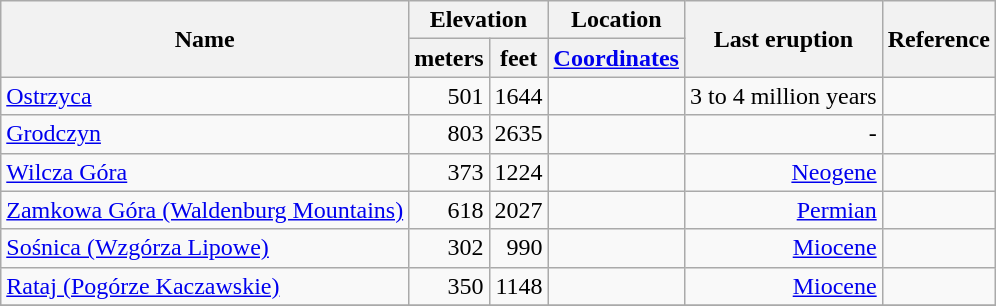<table class="wikitable">
<tr>
<th rowspan="2">Name</th>
<th colspan ="2">Elevation</th>
<th>Location</th>
<th rowspan="2">Last eruption</th>
<th rowspan="2">Reference</th>
</tr>
<tr>
<th>meters</th>
<th>feet</th>
<th><a href='#'>Coordinates</a></th>
</tr>
<tr align="right">
<td align="left"><a href='#'>Ostrzyca</a></td>
<td>501</td>
<td>1644</td>
<td></td>
<td>3 to 4 million years</td>
<td></td>
</tr>
<tr align="right">
<td align="left"><a href='#'>Grodczyn</a></td>
<td>803</td>
<td>2635</td>
<td></td>
<td>-</td>
<td></td>
</tr>
<tr align="right">
<td align="left"><a href='#'>Wilcza Góra</a></td>
<td>373</td>
<td>1224</td>
<td></td>
<td><a href='#'>Neogene</a></td>
<td></td>
</tr>
<tr align="right">
<td align="left"><a href='#'>Zamkowa Góra (Waldenburg Mountains) </a></td>
<td>618</td>
<td>2027</td>
<td></td>
<td><a href='#'>Permian</a></td>
<td></td>
</tr>
<tr align="right">
<td align="left"><a href='#'>Sośnica (Wzgórza Lipowe) </a></td>
<td>302</td>
<td>990</td>
<td></td>
<td><a href='#'>Miocene</a></td>
<td></td>
</tr>
<tr align="right">
<td align="left"><a href='#'>Rataj (Pogórze Kaczawskie) </a></td>
<td>350</td>
<td>1148</td>
<td></td>
<td><a href='#'>Miocene</a></td>
<td></td>
</tr>
<tr align="right">
</tr>
</table>
